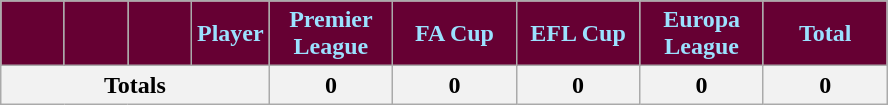<table class="wikitable sortable" style="text-align:center">
<tr>
<th style="background:#660033;color:#9be1ff; width:35px;"></th>
<th style="background:#660033;color:#9be1ff; width:35px;"></th>
<th style="background:#660033;color:#9be1ff; width:35px;"></th>
<th style="background:#660033;color:#9be1ff;">Player</th>
<th style="background:#660033;color:#9be1ff; width:75px;">Premier League</th>
<th style="background:#660033;color:#9be1ff; width:75px;">FA Cup</th>
<th style="background:#660033;color:#9be1ff; width:75px;">EFL Cup</th>
<th style="background:#660033;color:#9be1ff; width:75px;">Europa League</th>
<th style="background:#660033;color:#9be1ff; width:75px;"><strong>Total</strong></th>
</tr>
<tr class="sortbottom">
<th colspan="4"><strong>Totals</strong></th>
<th>0</th>
<th>0</th>
<th>0</th>
<th>0</th>
<th>0</th>
</tr>
</table>
